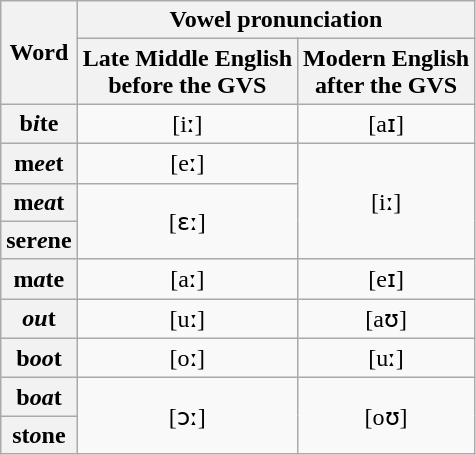<table class="wikitable" style="text-align: center;">
<tr>
<th rowspan="2">Word</th>
<th colspan="2">Vowel pronunciation</th>
</tr>
<tr>
<th>Late Middle English<br>before the GVS</th>
<th>Modern English<br>after the GVS</th>
</tr>
<tr>
<th>b<em>i</em>te</th>
<td>[iː]</td>
<td>[aɪ]</td>
</tr>
<tr>
<th>m<em>ee</em>t</th>
<td>[eː]</td>
<td rowspan="3">[iː]</td>
</tr>
<tr>
<th>m<em>ea</em>t</th>
<td rowspan="2">[ɛː]</td>
</tr>
<tr>
<th>ser<em>e</em>ne</th>
</tr>
<tr>
<th>m<em>a</em>te</th>
<td>[aː]</td>
<td>[eɪ]</td>
</tr>
<tr>
<th><em>ou</em>t</th>
<td>[uː]</td>
<td>[aʊ]</td>
</tr>
<tr>
<th>b<em>oo</em>t</th>
<td>[oː]</td>
<td>[uː]</td>
</tr>
<tr>
<th>b<em>oa</em>t</th>
<td rowspan="2">[ɔː]</td>
<td rowspan="2">[oʊ]</td>
</tr>
<tr>
<th>st<em>o</em>ne</th>
</tr>
</table>
